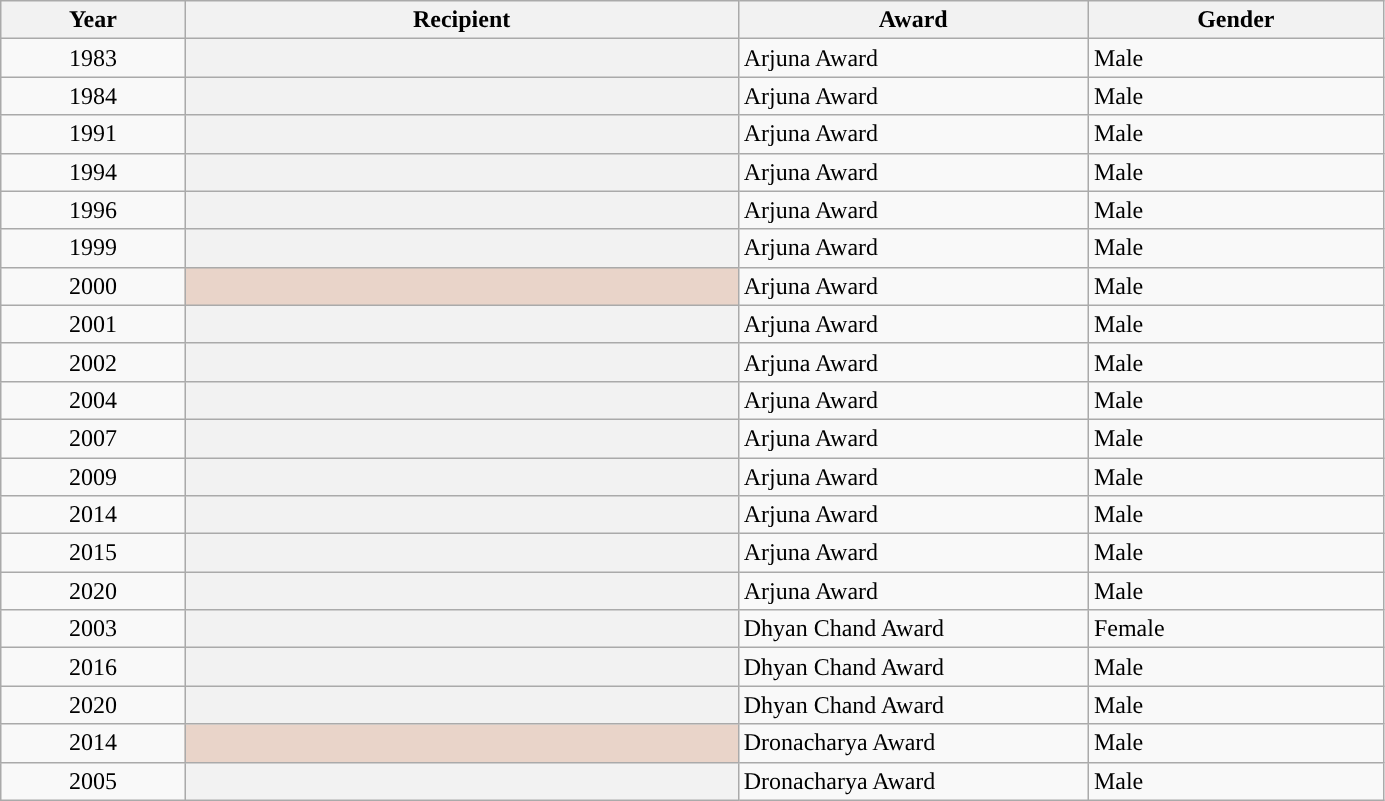<table class="wikitable plainrowheaders sortable" style="width:73%">
<tr>
<th scope="col" style="width:10%">Year</th>
<th scope="col" style="width:30%">Recipient</th>
<th scope="col" style="width:19%">Award</th>
<th scope="col" style="width:16%">Gender</th>
</tr>
<tr>
<td style="text-align:center;">1983</td>
<th scope="row"></th>
<td>Arjuna Award</td>
<td>Male</td>
</tr>
<tr>
<td style="text-align:center;">1984</td>
<th scope="row"></th>
<td>Arjuna Award</td>
<td>Male</td>
</tr>
<tr>
<td style="text-align:center;">1991</td>
<th scope="row"></th>
<td>Arjuna Award</td>
<td>Male</td>
</tr>
<tr>
<td style="text-align:center;">1994</td>
<th scope="row"></th>
<td>Arjuna Award</td>
<td>Male</td>
</tr>
<tr>
<td style="text-align:center;">1996</td>
<th scope="row"></th>
<td>Arjuna Award</td>
<td>Male</td>
</tr>
<tr>
<td style="text-align:center;">1999</td>
<th scope="row"></th>
<td>Arjuna Award</td>
<td>Male</td>
</tr>
<tr>
<td style="text-align:center;">2000</td>
<th scope="row" style="background-color:#E9D4C9"> </th>
<td>Arjuna Award</td>
<td>Male</td>
</tr>
<tr>
<td style="text-align:center;">2001</td>
<th scope="row"></th>
<td>Arjuna Award</td>
<td>Male</td>
</tr>
<tr>
<td style="text-align:center;">2002</td>
<th scope="row"></th>
<td>Arjuna Award</td>
<td>Male</td>
</tr>
<tr>
<td style="text-align:center;">2004</td>
<th scope="row"></th>
<td>Arjuna Award</td>
<td>Male</td>
</tr>
<tr>
<td style="text-align:center;">2007</td>
<th scope="row"></th>
<td>Arjuna Award</td>
<td>Male</td>
</tr>
<tr>
<td style="text-align:center;">2009</td>
<th scope="row"></th>
<td>Arjuna Award</td>
<td>Male</td>
</tr>
<tr>
<td style="text-align:center;">2014</td>
<th scope="row"></th>
<td>Arjuna Award</td>
<td>Male</td>
</tr>
<tr>
<td style="text-align:center;">2015</td>
<th scope="row"></th>
<td>Arjuna Award</td>
<td>Male</td>
</tr>
<tr>
<td style="text-align:center;">2020</td>
<th scope="row"></th>
<td>Arjuna Award</td>
<td>Male</td>
</tr>
<tr>
<td style="text-align:center;">2003</td>
<th scope="row"></th>
<td>Dhyan Chand Award</td>
<td>Female</td>
</tr>
<tr>
<td style="text-align:center;">2016</td>
<th scope="row"></th>
<td>Dhyan Chand Award</td>
<td>Male</td>
</tr>
<tr>
<td style="text-align:center;">2020</td>
<th scope="row"></th>
<td>Dhyan Chand Award</td>
<td>Male</td>
</tr>
<tr>
<td style="text-align:center;">2014</td>
<th scope="row" style="background-color:#E9D4C9"> </th>
<td>Dronacharya Award</td>
<td>Male</td>
</tr>
<tr>
<td style="text-align:center;">2005</td>
<th scope="row"></th>
<td>Dronacharya Award</td>
<td>Male</td>
</tr>
</table>
